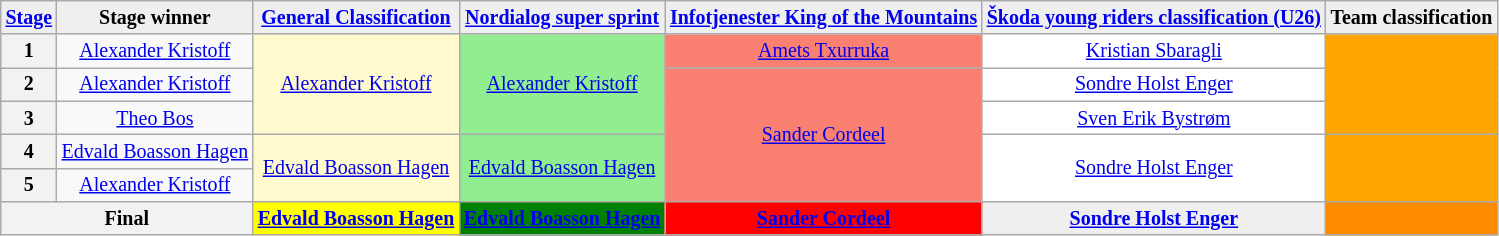<table class="wikitable"  style="text-align: center; font-size:smaller;">
<tr>
<td style="background:#EFEFEF;"><strong><a href='#'>Stage</a></strong></td>
<td style="background:#EFEFEF;"><strong>Stage winner</strong></td>
<td style="background:#EFEFEF"><strong><a href='#'>General Classification</a></strong><br></td>
<td style="background:#EFEFEF"><strong><a href='#'>Nordialog super sprint</a></strong><br></td>
<td style="background:#EFEFEF"><strong><a href='#'>Infotjenester King of the Mountains</a></strong><br></td>
<td style="background:#EFEFEF;"><strong><a href='#'>Škoda young riders classification (U26)</a></strong><br></td>
<td style="background:#EFEFEF;"><strong>Team classification</strong></td>
</tr>
<tr>
<th>1</th>
<td><a href='#'>Alexander Kristoff</a></td>
<td rowspan=3 style="background:lemonchiffon"><a href='#'>Alexander Kristoff</a></td>
<td rowspan=3 style="background:lightgreen"><a href='#'>Alexander Kristoff</a></td>
<td style="background:salmon"><a href='#'>Amets Txurruka</a></td>
<td style="background:white"><a href='#'>Kristian Sbaragli</a></td>
<td rowspan=3 style="background:orange"></td>
</tr>
<tr>
<th>2</th>
<td><a href='#'>Alexander Kristoff</a></td>
<td rowspan=4 style="background:salmon"><a href='#'>Sander Cordeel</a></td>
<td style="background:white"><a href='#'>Sondre Holst Enger</a></td>
</tr>
<tr>
<th>3</th>
<td><a href='#'>Theo Bos</a></td>
<td style="background:white"><a href='#'>Sven Erik Bystrøm</a></td>
</tr>
<tr>
<th>4</th>
<td><a href='#'>Edvald Boasson Hagen</a></td>
<td rowspan=2 style="background:lemonchiffon"><a href='#'>Edvald Boasson Hagen</a></td>
<td rowspan=2 style="background:lightgreen"><a href='#'>Edvald Boasson Hagen</a></td>
<td rowspan=2 style="background:white"><a href='#'>Sondre Holst Enger</a></td>
<td rowspan=2 style="background:orange"></td>
</tr>
<tr>
<th>5</th>
<td><a href='#'>Alexander Kristoff</a></td>
</tr>
<tr>
<th colspan=2><strong>Final</strong></th>
<td style="background:yellow"><strong><a href='#'>Edvald Boasson Hagen</a></strong></td>
<td style="background:green"><strong><a href='#'>Edvald Boasson Hagen</a></strong></td>
<td style="background:red"><strong><a href='#'>Sander Cordeel</a></strong></td>
<td style="background:#EFEFEF;"><strong><a href='#'>Sondre Holst Enger</a></strong></td>
<td style="background:darkorange"><strong></strong></td>
</tr>
</table>
